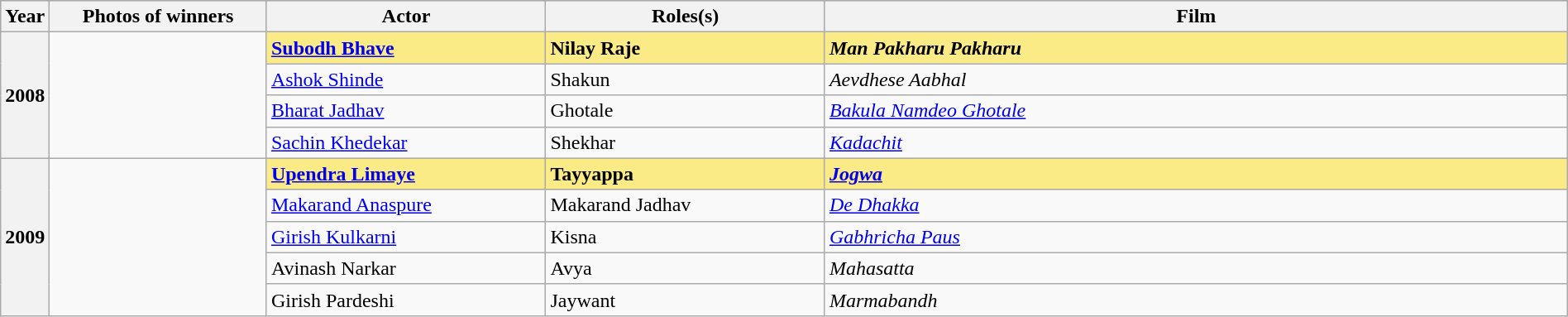<table class="wikitable" style="width:100%">
<tr bgcolor="#bebebe">
<th width="2%">Year</th>
<th width="14%">Photos of winners</th>
<th width="18%">Actor</th>
<th width="18%">Roles(s)</th>
<th width="48%">Film</th>
</tr>
<tr>
<th rowspan="4" style="text-align:center"><strong>2008</strong></th>
<td rowspan="4"></td>
<td style="background:#FAEB86;"><strong><a href='#'>Subodh Bhave</a></strong></td>
<td style="background:#FAEB86;"><strong>Nilay Raje</strong></td>
<td style="background:#FAEB86;"><strong><em>Man Pakharu Pakharu</em></strong></td>
</tr>
<tr>
<td><a href='#'>Ashok Shinde</a></td>
<td>Shakun</td>
<td><em>Aevdhese Aabhal</em></td>
</tr>
<tr>
<td><a href='#'>Bharat Jadhav</a></td>
<td>Ghotale</td>
<td><em><a href='#'>Bakula Namdeo Ghotale</a></em></td>
</tr>
<tr>
<td><a href='#'>Sachin Khedekar</a></td>
<td>Shekhar</td>
<td><em><a href='#'>Kadachit</a></em></td>
</tr>
<tr>
<th rowspan="5" style="text-align:center"><strong>2009</strong></th>
<td rowspan="5"></td>
<td style="background:#FAEB86;"><strong><a href='#'>Upendra Limaye</a></strong></td>
<td style="background:#FAEB86;"><strong>Tayyappa</strong></td>
<td style="background:#FAEB86;"><strong><em><a href='#'>Jogwa</a></em></strong></td>
</tr>
<tr>
<td><a href='#'>Makarand Anaspure</a></td>
<td>Makarand Jadhav</td>
<td><em><a href='#'>De Dhakka</a></em></td>
</tr>
<tr>
<td><a href='#'>Girish Kulkarni</a></td>
<td>Kisna</td>
<td><em><a href='#'>Gabhricha Paus</a></em></td>
</tr>
<tr>
<td>Avinash Narkar</td>
<td>Avya</td>
<td><em>Mahasatta</em></td>
</tr>
<tr>
<td>Girish Pardeshi</td>
<td>Jaywant</td>
<td><em>Marmabandh</em></td>
</tr>
</table>
